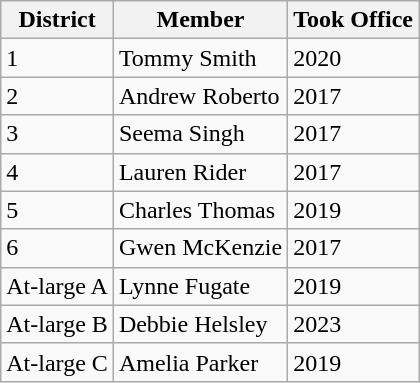<table class="wikitable">
<tr>
<th>District</th>
<th>Member</th>
<th>Took Office</th>
</tr>
<tr>
<td>1</td>
<td>Tommy Smith</td>
<td>2020</td>
</tr>
<tr>
<td>2</td>
<td>Andrew Roberto</td>
<td>2017</td>
</tr>
<tr>
<td>3</td>
<td>Seema Singh</td>
<td>2017</td>
</tr>
<tr>
<td>4</td>
<td>Lauren Rider</td>
<td>2017</td>
</tr>
<tr>
<td>5</td>
<td>Charles Thomas</td>
<td>2019</td>
</tr>
<tr>
<td>6</td>
<td>Gwen McKenzie</td>
<td>2017</td>
</tr>
<tr>
<td>At-large A</td>
<td>Lynne Fugate</td>
<td>2019</td>
</tr>
<tr>
<td>At-large B</td>
<td>Debbie Helsley</td>
<td>2023</td>
</tr>
<tr>
<td>At-large C</td>
<td>Amelia Parker</td>
<td>2019</td>
</tr>
</table>
